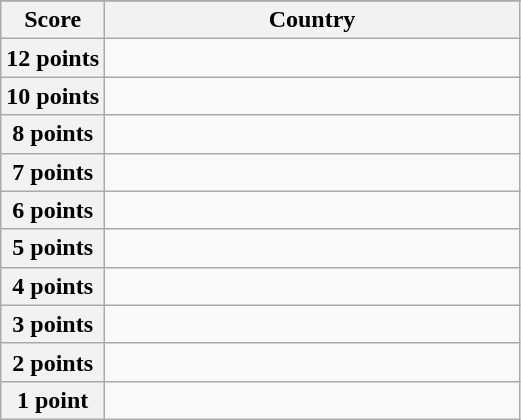<table class="wikitable">
<tr>
</tr>
<tr>
<th scope="col" width="20%">Score</th>
<th scope="col">Country</th>
</tr>
<tr>
<th scope="row">12 points</th>
<td></td>
</tr>
<tr>
<th scope="row">10 points</th>
<td></td>
</tr>
<tr>
<th scope="row">8 points</th>
<td></td>
</tr>
<tr>
<th scope="row">7 points</th>
<td></td>
</tr>
<tr>
<th scope="row">6 points</th>
<td></td>
</tr>
<tr>
<th scope="row">5 points</th>
<td></td>
</tr>
<tr>
<th scope="row">4 points</th>
<td></td>
</tr>
<tr>
<th scope="row">3 points</th>
<td></td>
</tr>
<tr>
<th scope="row">2 points</th>
<td></td>
</tr>
<tr>
<th scope="row">1 point</th>
<td></td>
</tr>
</table>
